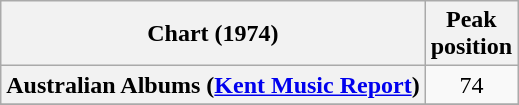<table class="wikitable sortable plainrowheaders" style="text-align:center">
<tr>
<th scope="col">Chart (1974)</th>
<th scope="col">Peak<br>position</th>
</tr>
<tr>
<th scope="row">Australian Albums (<a href='#'>Kent Music Report</a>)</th>
<td>74</td>
</tr>
<tr>
</tr>
</table>
